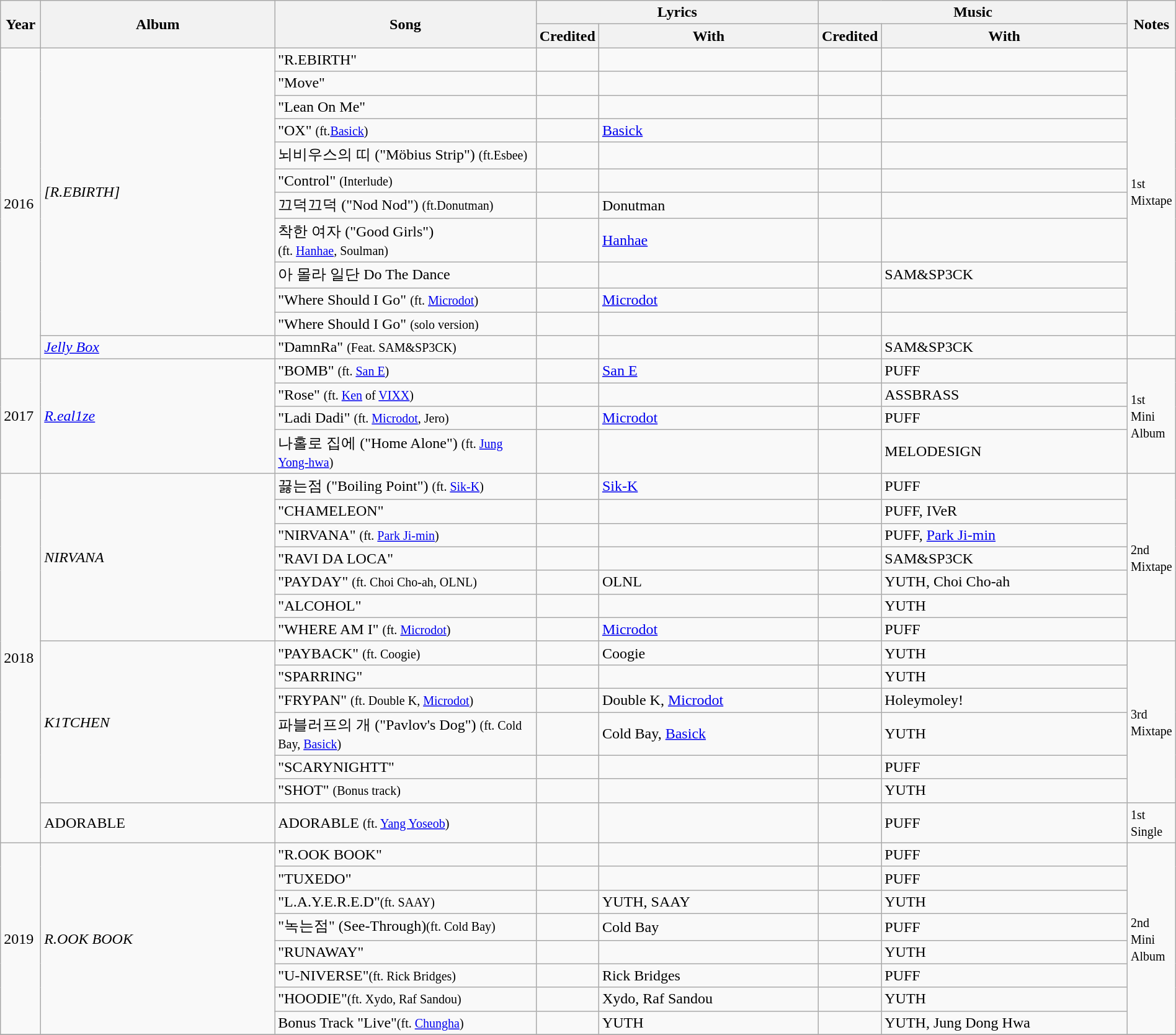<table class="wikitable"  style="width:100%">
<tr>
<th rowspan=2 width=50px>Year</th>
<th rowspan=2 width=800px>Album</th>
<th rowspan=2 width=800px>Song</th>
<th colspan="2">Lyrics</th>
<th colspan="2">Music</th>
<th rowspan=2>Notes</th>
</tr>
<tr>
<th width=50px>Credited</th>
<th width=800px>With</th>
<th width=50px>Credited</th>
<th width=800px>With</th>
</tr>
<tr>
<td rowspan="12">2016</td>
<td rowspan="11"><em>[R.EBIRTH]</em></td>
<td>"R.EBIRTH"</td>
<td></td>
<td></td>
<td></td>
<td></td>
<td rowspan="11"><small>1st Mixtape</small></td>
</tr>
<tr>
<td>"Move"</td>
<td></td>
<td></td>
<td></td>
<td></td>
</tr>
<tr>
<td>"Lean On Me"</td>
<td></td>
<td></td>
<td></td>
<td></td>
</tr>
<tr>
<td>"OX" <small>(ft.<a href='#'>Basick</a>)</small></td>
<td></td>
<td><a href='#'>Basick</a></td>
<td></td>
<td></td>
</tr>
<tr>
<td>뇌비우스의 띠 ("Möbius Strip") <small>(ft.Esbee)</small></td>
<td></td>
<td></td>
<td></td>
<td></td>
</tr>
<tr>
<td>"Control" <small>(Interlude)</small></td>
<td></td>
<td></td>
<td></td>
<td></td>
</tr>
<tr>
<td>끄덕끄덕 ("Nod Nod") <small>(ft.Donutman)</small></td>
<td></td>
<td>Donutman</td>
<td></td>
<td></td>
</tr>
<tr>
<td>착한 여자 ("Good Girls")<br><small>(ft. <a href='#'>Hanhae</a>, Soulman)</small></td>
<td></td>
<td><a href='#'>Hanhae</a></td>
<td></td>
<td></td>
</tr>
<tr>
<td>아 몰라 일단 Do The Dance</td>
<td></td>
<td></td>
<td></td>
<td>SAM&SP3CK</td>
</tr>
<tr>
<td>"Where Should I Go" <small>(ft. <a href='#'>Microdot</a>)</small></td>
<td></td>
<td><a href='#'>Microdot</a></td>
<td></td>
<td></td>
</tr>
<tr>
<td>"Where Should I Go" <small>(solo version)</small></td>
<td></td>
<td></td>
<td></td>
<td></td>
</tr>
<tr>
<td><em><a href='#'>Jelly Box</a></em></td>
<td>"DamnRa" <small>(Feat. SAM&SP3CK)</small></td>
<td></td>
<td></td>
<td></td>
<td>SAM&SP3CK</td>
<td></td>
</tr>
<tr>
<td rowspan="4">2017</td>
<td rowspan="4"><em><a href='#'>R.eal1ze</a></em></td>
<td>"BOMB" <small>(ft. <a href='#'>San E</a>)</small></td>
<td></td>
<td><a href='#'>San E</a></td>
<td></td>
<td>PUFF</td>
<td rowspan="4"><small>1st Mini Album</small></td>
</tr>
<tr>
<td>"Rose" <small>(ft. <a href='#'>Ken</a> of <a href='#'>VIXX</a>)</small></td>
<td></td>
<td></td>
<td></td>
<td>ASSBRASS</td>
</tr>
<tr>
<td>"Ladi Dadi" <small>(ft. <a href='#'>Microdot</a>, Jero)</small></td>
<td></td>
<td><a href='#'>Microdot</a></td>
<td></td>
<td>PUFF</td>
</tr>
<tr>
<td>나홀로 집에 ("Home Alone") <small>(ft. <a href='#'>Jung Yong-hwa</a>)</small></td>
<td></td>
<td></td>
<td></td>
<td>MELODESIGN</td>
</tr>
<tr>
<td rowspan="14">2018</td>
<td rowspan="7"><em>NIRVANA</em></td>
<td>끓는점 ("Boiling Point") <small>(ft. <a href='#'>Sik-K</a>)</small></td>
<td></td>
<td><a href='#'>Sik-K</a></td>
<td></td>
<td>PUFF</td>
<td rowspan="7"><small>2nd Mixtape</small></td>
</tr>
<tr>
<td>"CHAMELEON"</td>
<td></td>
<td></td>
<td></td>
<td>PUFF, IVeR</td>
</tr>
<tr>
<td>"NIRVANA" <small>(ft. <a href='#'>Park Ji-min</a>)</small></td>
<td></td>
<td></td>
<td></td>
<td>PUFF, <a href='#'>Park Ji-min</a></td>
</tr>
<tr>
<td>"RAVI DA LOCA"</td>
<td></td>
<td></td>
<td></td>
<td>SAM&SP3CK</td>
</tr>
<tr>
<td>"PAYDAY" <small>(ft. Choi Cho-ah, OLNL)</small></td>
<td></td>
<td>OLNL</td>
<td></td>
<td>YUTH, Choi Cho-ah</td>
</tr>
<tr>
<td>"ALCOHOL"</td>
<td></td>
<td></td>
<td></td>
<td>YUTH</td>
</tr>
<tr>
<td>"WHERE AM I" <small>(ft. <a href='#'>Microdot</a>)</small></td>
<td></td>
<td><a href='#'>Microdot</a></td>
<td></td>
<td>PUFF</td>
</tr>
<tr>
<td rowspan="6"><em>K1TCHEN</em></td>
<td>"PAYBACK" <small>(ft. Coogie)</small></td>
<td></td>
<td>Coogie</td>
<td></td>
<td>YUTH</td>
<td rowspan="6"><small>3rd Mixtape</small></td>
</tr>
<tr>
<td>"SPARRING"</td>
<td></td>
<td></td>
<td></td>
<td>YUTH</td>
</tr>
<tr>
<td>"FRYPAN" <small>(ft. Double K, <a href='#'>Microdot</a>)</small></td>
<td></td>
<td>Double K, <a href='#'>Microdot</a></td>
<td></td>
<td>Holeymoley!</td>
</tr>
<tr>
<td>파블러프의 개 ("Pavlov's Dog") <small>(ft. Cold Bay, <a href='#'>Basick</a>)</small></td>
<td></td>
<td>Cold Bay, <a href='#'>Basick</a></td>
<td></td>
<td>YUTH</td>
</tr>
<tr>
<td>"SCARYNIGHTT"</td>
<td></td>
<td></td>
<td></td>
<td>PUFF</td>
</tr>
<tr>
<td>"SHOT" <small>(Bonus track)</small></td>
<td></td>
<td></td>
<td></td>
<td>YUTH</td>
</tr>
<tr>
<td>ADORABLE</td>
<td>ADORABLE <small>(ft. <a href='#'>Yang Yoseob</a>)</small></td>
<td></td>
<td></td>
<td></td>
<td>PUFF</td>
<td><small>1st Single</small></td>
</tr>
<tr>
<td rowspan="8">2019</td>
<td rowspan="8"><em>R.OOK BOOK</em></td>
<td>"R.OOK BOOK"</td>
<td></td>
<td></td>
<td></td>
<td>PUFF</td>
<td rowspan="8"><small>2nd Mini Album</small></td>
</tr>
<tr>
<td>"TUXEDO"</td>
<td></td>
<td></td>
<td></td>
<td>PUFF</td>
</tr>
<tr>
<td>"L.A.Y.E.R.E.D"<small>(ft. SAAY)</small></td>
<td></td>
<td>YUTH, SAAY</td>
<td></td>
<td>YUTH</td>
</tr>
<tr>
<td>"녹는점" (See-Through)<small>(ft. Cold Bay)</small></td>
<td></td>
<td>Cold Bay</td>
<td></td>
<td>PUFF</td>
</tr>
<tr>
<td>"RUNAWAY"</td>
<td></td>
<td></td>
<td></td>
<td>YUTH</td>
</tr>
<tr>
<td>"U-NIVERSE"<small>(ft. Rick Bridges)</small></td>
<td></td>
<td>Rick Bridges</td>
<td></td>
<td>PUFF</td>
</tr>
<tr>
<td>"HOODIE"<small>(ft. Xydo, Raf Sandou)</small></td>
<td></td>
<td>Xydo, Raf Sandou</td>
<td></td>
<td>YUTH</td>
</tr>
<tr>
<td>Bonus Track "Live"<small>(ft. <a href='#'>Chungha</a>)</small></td>
<td></td>
<td>YUTH</td>
<td></td>
<td>YUTH, Jung Dong Hwa</td>
</tr>
<tr>
</tr>
</table>
